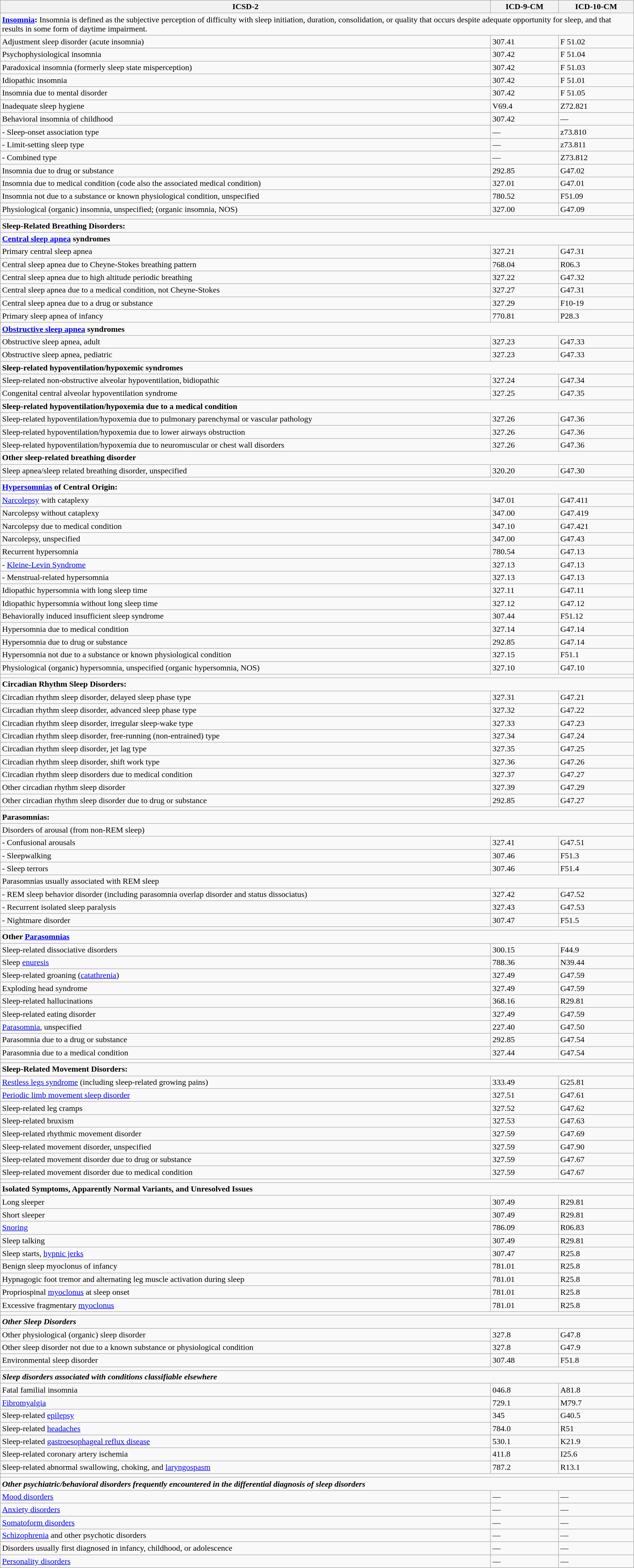<table class="wikitable">
<tr>
<th>ICSD-2</th>
<th>ICD-9-CM</th>
<th>ICD-10-CM</th>
</tr>
<tr>
<td colspan="3"><strong><a href='#'>Insomnia</a>:</strong> Insomnia is defined as the subjective perception of difficulty with sleep initiation, duration, consolidation, or quality that occurs despite adequate opportunity for sleep, and that results in some form of daytime impairment.</td>
</tr>
<tr>
<td>Adjustment sleep disorder (acute insomnia)</td>
<td>307.41</td>
<td>F 51.02</td>
</tr>
<tr>
<td>Psychophysiological insomnia</td>
<td>307.42</td>
<td>F 51.04</td>
</tr>
<tr>
<td>Paradoxical insomnia (formerly sleep state misperception)</td>
<td>307.42</td>
<td>F 51.03</td>
</tr>
<tr>
<td>Idiopathic insomnia</td>
<td>307.42</td>
<td>F 51.01</td>
</tr>
<tr>
<td>Insomnia due to mental disorder</td>
<td>307.42</td>
<td>F 51.05</td>
</tr>
<tr>
<td>Inadequate sleep hygiene</td>
<td>V69.4</td>
<td>Z72.821</td>
</tr>
<tr>
<td>Behavioral insomnia of childhood</td>
<td>307.42</td>
<td>—</td>
</tr>
<tr>
<td>- Sleep-onset association type</td>
<td>—</td>
<td>z73.810</td>
</tr>
<tr>
<td>- Limit-setting sleep type</td>
<td>—</td>
<td>z73.811</td>
</tr>
<tr>
<td>- Combined type</td>
<td>—</td>
<td>Z73.812</td>
</tr>
<tr>
<td>Insomnia due to drug or substance</td>
<td>292.85</td>
<td>G47.02</td>
</tr>
<tr>
<td>Insomnia due to medical condition (code also the associated medical condition)</td>
<td>327.01</td>
<td>G47.01</td>
</tr>
<tr>
<td>Insomnia not due to a substance or known physiological condition, unspecified</td>
<td>780.52</td>
<td>F51.09</td>
</tr>
<tr>
<td>Physiological (organic) insomnia, unspecified; (organic insomnia, NOS)</td>
<td>327.00</td>
<td>G47.09</td>
</tr>
<tr>
<td colspan="3"></td>
</tr>
<tr>
<td colspan="3"><strong>Sleep-Related Breathing Disorders:</strong></td>
</tr>
<tr>
<td colspan="3"><strong><a href='#'>Central sleep apnea</a> syndromes</strong></td>
</tr>
<tr>
<td>Primary central sleep apnea</td>
<td>327.21</td>
<td>G47.31</td>
</tr>
<tr>
<td>Central sleep apnea due to Cheyne-Stokes breathing pattern</td>
<td>768.04</td>
<td>R06.3</td>
</tr>
<tr>
<td>Central sleep apnea due to high altitude periodic breathing</td>
<td>327.22</td>
<td>G47.32</td>
</tr>
<tr>
<td>Central sleep apnea due to a medical condition, not Cheyne-Stokes</td>
<td>327.27</td>
<td>G47.31</td>
</tr>
<tr>
<td>Central sleep apnea due to a drug or substance</td>
<td>327.29</td>
<td>F10-19</td>
</tr>
<tr>
<td>Primary sleep apnea of infancy</td>
<td>770.81</td>
<td>P28.3</td>
</tr>
<tr>
<td colspan="3"><strong><a href='#'>Obstructive sleep apnea</a> syndromes</strong></td>
</tr>
<tr>
<td>Obstructive sleep apnea, adult</td>
<td>327.23</td>
<td>G47.33</td>
</tr>
<tr>
<td>Obstructive sleep apnea, pediatric</td>
<td>327.23</td>
<td>G47.33</td>
</tr>
<tr>
<td colspan="3"><strong>Sleep-related hypoventilation/hypoxemic syndromes</strong></td>
</tr>
<tr>
<td>Sleep-related non-obstructive alveolar hypoventilation, bidiopathic</td>
<td>327.24</td>
<td>G47.34</td>
</tr>
<tr>
<td>Congenital central alveolar hypoventilation syndrome</td>
<td>327.25</td>
<td>G47.35</td>
</tr>
<tr>
<td colspan="3"><strong>Sleep-related hypoventilation/hypoxemia due to a medical condition</strong></td>
</tr>
<tr>
<td>Sleep-related hypoventilation/hypoxemia due to pulmonary parenchymal or vascular pathology</td>
<td>327.26</td>
<td>G47.36</td>
</tr>
<tr>
<td>Sleep-related hypoventilation/hypoxemia due to lower airways obstruction</td>
<td>327.26</td>
<td>G47.36</td>
</tr>
<tr>
<td>Sleep-related hypoventilation/hypoxemia due to neuromuscular or chest wall disorders</td>
<td>327.26</td>
<td>G47.36</td>
</tr>
<tr>
<td colspan="3"><strong>Other sleep-related breathing disorder</strong></td>
</tr>
<tr>
<td>Sleep apnea/sleep related breathing disorder, unspecified</td>
<td>320.20</td>
<td>G47.30</td>
</tr>
<tr>
<td colspan="3"></td>
</tr>
<tr>
<td colspan="3"><strong> <a href='#'>Hypersomnias</a> of Central Origin:</strong></td>
</tr>
<tr>
<td><a href='#'>Narcolepsy</a> with cataplexy</td>
<td>347.01</td>
<td>G47.411</td>
</tr>
<tr>
<td>Narcolepsy without cataplexy</td>
<td>347.00</td>
<td>G47.419</td>
</tr>
<tr>
<td>Narcolepsy due to medical condition</td>
<td>347.10</td>
<td>G47.421</td>
</tr>
<tr>
<td>Narcolepsy, unspecified</td>
<td>347.00</td>
<td>G47.43</td>
</tr>
<tr>
<td>Recurrent hypersomnia</td>
<td>780.54</td>
<td>G47.13</td>
</tr>
<tr>
<td>- <a href='#'>Kleine-Levin Syndrome</a></td>
<td>327.13</td>
<td>G47.13</td>
</tr>
<tr>
<td>- Menstrual-related hypersomnia</td>
<td>327.13</td>
<td>G47.13</td>
</tr>
<tr>
<td>Idiopathic hypersomnia with long sleep time</td>
<td>327.11</td>
<td>G47.11</td>
</tr>
<tr>
<td>Idiopathic hypersomnia without long sleep time</td>
<td>327.12</td>
<td>G47.12</td>
</tr>
<tr>
<td>Behaviorally induced insufficient sleep syndrome</td>
<td>307.44</td>
<td>F51.12</td>
</tr>
<tr>
<td>Hypersomnia due to medical condition</td>
<td>327.14</td>
<td>G47.14</td>
</tr>
<tr>
<td>Hypersomnia due to drug or substance</td>
<td>292.85</td>
<td>G47.14</td>
</tr>
<tr>
<td>Hypersomnia not due to a substance or known physiological condition</td>
<td>327.15</td>
<td>F51.1</td>
</tr>
<tr>
<td>Physiological (organic) hypersomnia, unspecified (organic hypersomnia, NOS)</td>
<td>327.10</td>
<td>G47.10</td>
</tr>
<tr>
<td colspan="3"></td>
</tr>
<tr>
<td colspan="3"><strong>Circadian Rhythm Sleep Disorders:</strong></td>
</tr>
<tr>
<td>Circadian rhythm sleep disorder, delayed sleep phase type</td>
<td>327.31</td>
<td>G47.21</td>
</tr>
<tr>
<td>Circadian rhythm sleep disorder, advanced sleep phase type</td>
<td>327.32</td>
<td>G47.22</td>
</tr>
<tr>
<td>Circadian rhythm sleep disorder, irregular sleep-wake type</td>
<td>327.33</td>
<td>G47.23</td>
</tr>
<tr>
<td>Circadian rhythm sleep disorder, free-running (non-entrained) type</td>
<td>327.34</td>
<td>G47.24</td>
</tr>
<tr>
<td>Circadian rhythm sleep disorder, jet lag type</td>
<td>327.35</td>
<td>G47.25</td>
</tr>
<tr>
<td>Circadian rhythm sleep disorder, shift work type</td>
<td>327.36</td>
<td>G47.26</td>
</tr>
<tr>
<td>Circadian rhythm sleep disorders due to medical condition</td>
<td>327.37</td>
<td>G47.27</td>
</tr>
<tr>
<td>Other circadian rhythm sleep disorder</td>
<td>327.39</td>
<td>G47.29</td>
</tr>
<tr>
<td>Other circadian rhythm sleep disorder due to drug or substance</td>
<td>292.85</td>
<td>G47.27</td>
</tr>
<tr>
<td colspan="3"></td>
</tr>
<tr>
<td colspan="3"><strong>Parasomnias:</strong></td>
</tr>
<tr>
<td colspan="3">Disorders of arousal (from non-REM sleep)</td>
</tr>
<tr>
<td>- Confusional arousals</td>
<td>327.41</td>
<td>G47.51</td>
</tr>
<tr>
<td>- Sleepwalking</td>
<td>307.46</td>
<td>F51.3</td>
</tr>
<tr>
<td>- Sleep terrors</td>
<td>307.46</td>
<td>F51.4</td>
</tr>
<tr>
<td colspan="3">Parasomnias usually associated with REM sleep</td>
</tr>
<tr>
<td>- REM sleep behavior disorder (including parasomnia overlap disorder and status dissociatus)</td>
<td>327.42</td>
<td>G47.52</td>
</tr>
<tr>
<td>- Recurrent isolated sleep paralysis</td>
<td>327.43</td>
<td>G47.53</td>
</tr>
<tr>
<td>- Nightmare disorder</td>
<td>307.47</td>
<td>F51.5</td>
</tr>
<tr>
<td colspan="3"></td>
</tr>
<tr>
<td colspan="3"><strong>Other <a href='#'>Parasomnias</a></strong></td>
</tr>
<tr>
<td>Sleep-related dissociative disorders</td>
<td>300.15</td>
<td>F44.9</td>
</tr>
<tr>
<td>Sleep <a href='#'>enuresis</a></td>
<td>788.36</td>
<td>N39.44</td>
</tr>
<tr>
<td>Sleep-related groaning (<a href='#'>catathrenia</a>)</td>
<td>327.49</td>
<td>G47.59</td>
</tr>
<tr>
<td>Exploding head syndrome</td>
<td>327.49</td>
<td>G47.59</td>
</tr>
<tr>
<td>Sleep-related hallucinations</td>
<td>368.16</td>
<td>R29.81</td>
</tr>
<tr>
<td>Sleep-related eating disorder</td>
<td>327.49</td>
<td>G47.59</td>
</tr>
<tr>
<td><a href='#'>Parasomnia</a>, unspecified</td>
<td>227.40</td>
<td>G47.50</td>
</tr>
<tr>
<td>Parasomnia due to a drug or substance</td>
<td>292.85</td>
<td>G47.54</td>
</tr>
<tr>
<td>Parasomnia due to a medical condition</td>
<td>327.44</td>
<td>G47.54</td>
</tr>
<tr>
<td colspan="3"></td>
</tr>
<tr>
<td colspan="3"><strong>Sleep-Related Movement Disorders:</strong></td>
</tr>
<tr>
<td><a href='#'>Restless legs syndrome</a> (including sleep-related growing pains)</td>
<td>333.49</td>
<td>G25.81</td>
</tr>
<tr>
<td><a href='#'>Periodic limb movement sleep disorder</a></td>
<td>327.51</td>
<td>G47.61</td>
</tr>
<tr>
<td>Sleep-related leg cramps</td>
<td>327.52</td>
<td>G47.62</td>
</tr>
<tr>
<td>Sleep-related bruxism</td>
<td>327.53</td>
<td>G47.63</td>
</tr>
<tr>
<td>Sleep-related rhythmic movement disorder</td>
<td>327.59</td>
<td>G47.69</td>
</tr>
<tr>
<td>Sleep-related movement disorder, unspecified</td>
<td>327.59</td>
<td>G47.90</td>
</tr>
<tr>
<td>Sleep-related movement disorder due to drug or substance</td>
<td>327.59</td>
<td>G47.67</td>
</tr>
<tr>
<td>Sleep-related movement disorder due to medical condition</td>
<td>327.59</td>
<td>G47.67</td>
</tr>
<tr>
<td colspan="3"></td>
</tr>
<tr>
<td colspan="3"><strong>Isolated Symptoms, Apparently Normal Variants, and Unresolved Issues</strong></td>
</tr>
<tr>
<td>Long sleeper</td>
<td>307.49</td>
<td>R29.81</td>
</tr>
<tr>
<td>Short sleeper</td>
<td>307.49</td>
<td>R29.81</td>
</tr>
<tr>
<td><a href='#'>Snoring</a></td>
<td>786.09</td>
<td>R06.83</td>
</tr>
<tr>
<td>Sleep talking</td>
<td>307.49</td>
<td>R29.81</td>
</tr>
<tr>
<td>Sleep starts, <a href='#'>hypnic jerks</a></td>
<td>307.47</td>
<td>R25.8</td>
</tr>
<tr>
<td>Benign sleep myoclonus of infancy</td>
<td>781.01</td>
<td>R25.8</td>
</tr>
<tr>
<td>Hypnagogic foot tremor and alternating leg muscle activation during sleep</td>
<td>781.01</td>
<td>R25.8</td>
</tr>
<tr>
<td>Propriospinal <a href='#'>myoclonus</a> at sleep onset</td>
<td>781.01</td>
<td>R25.8</td>
</tr>
<tr>
<td>Excessive fragmentary <a href='#'>myoclonus</a></td>
<td>781.01</td>
<td>R25.8</td>
</tr>
<tr>
<td colspan="3"></td>
</tr>
<tr>
<td colspan="3"><strong><em>Other Sleep Disorders</em></strong></td>
</tr>
<tr>
<td>Other physiological (organic) sleep disorder</td>
<td>327.8</td>
<td>G47.8</td>
</tr>
<tr>
<td>Other sleep disorder not due to a known substance or physiological condition</td>
<td>327.8</td>
<td>G47.9</td>
</tr>
<tr>
<td>Environmental sleep disorder</td>
<td>307.48</td>
<td>F51.8</td>
</tr>
<tr>
<td colspan="3"></td>
</tr>
<tr>
<td colspan="3"><strong><em>Sleep disorders associated with conditions classifiable elsewhere</em></strong></td>
</tr>
<tr>
<td>Fatal familial insomnia</td>
<td>046.8</td>
<td>A81.8</td>
</tr>
<tr>
<td><a href='#'>Fibromyalgia</a></td>
<td>729.1</td>
<td>M79.7</td>
</tr>
<tr>
<td>Sleep-related <a href='#'>epilepsy</a></td>
<td>345</td>
<td>G40.5</td>
</tr>
<tr>
<td>Sleep-related <a href='#'>headaches</a></td>
<td>784.0</td>
<td>R51</td>
</tr>
<tr>
<td>Sleep-related <a href='#'>gastroesophageal reflux disease</a></td>
<td>530.1</td>
<td>K21.9</td>
</tr>
<tr>
<td>Sleep-related coronary artery ischemia</td>
<td>411.8</td>
<td>I25.6</td>
</tr>
<tr>
<td>Sleep-related abnormal swallowing, choking, and <a href='#'>laryngospasm</a></td>
<td>787.2</td>
<td>R13.1</td>
</tr>
<tr>
<td colspan="3"></td>
</tr>
<tr>
<td colspan="3"><strong><em>Other psychiatric/behavioral disorders frequently encountered in the differential diagnosis of sleep disorders</em></strong></td>
</tr>
<tr>
<td><a href='#'>Mood disorders</a></td>
<td>—</td>
<td>—</td>
</tr>
<tr>
<td><a href='#'>Anxiety disorders</a></td>
<td>—</td>
<td>—</td>
</tr>
<tr>
<td><a href='#'>Somatoform disorders</a></td>
<td>—</td>
<td>—</td>
</tr>
<tr>
<td><a href='#'>Schizophrenia</a> and other psychotic disorders</td>
<td>—</td>
<td>—</td>
</tr>
<tr>
<td>Disorders usually first diagnosed in infancy, childhood, or adolescence</td>
<td>—</td>
<td>—</td>
</tr>
<tr>
<td><a href='#'>Personality disorders</a></td>
<td>—</td>
<td>—</td>
</tr>
</table>
